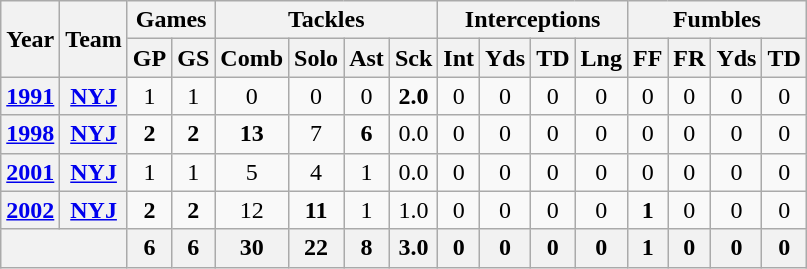<table class="wikitable" style="text-align:center">
<tr>
<th rowspan="2">Year</th>
<th rowspan="2">Team</th>
<th colspan="2">Games</th>
<th colspan="4">Tackles</th>
<th colspan="4">Interceptions</th>
<th colspan="4">Fumbles</th>
</tr>
<tr>
<th>GP</th>
<th>GS</th>
<th>Comb</th>
<th>Solo</th>
<th>Ast</th>
<th>Sck</th>
<th>Int</th>
<th>Yds</th>
<th>TD</th>
<th>Lng</th>
<th>FF</th>
<th>FR</th>
<th>Yds</th>
<th>TD</th>
</tr>
<tr>
<th><a href='#'>1991</a></th>
<th><a href='#'>NYJ</a></th>
<td>1</td>
<td>1</td>
<td>0</td>
<td>0</td>
<td>0</td>
<td><strong>2.0</strong></td>
<td>0</td>
<td>0</td>
<td>0</td>
<td>0</td>
<td>0</td>
<td>0</td>
<td>0</td>
<td>0</td>
</tr>
<tr>
<th><a href='#'>1998</a></th>
<th><a href='#'>NYJ</a></th>
<td><strong>2</strong></td>
<td><strong>2</strong></td>
<td><strong>13</strong></td>
<td>7</td>
<td><strong>6</strong></td>
<td>0.0</td>
<td>0</td>
<td>0</td>
<td>0</td>
<td>0</td>
<td>0</td>
<td>0</td>
<td>0</td>
<td>0</td>
</tr>
<tr>
<th><a href='#'>2001</a></th>
<th><a href='#'>NYJ</a></th>
<td>1</td>
<td>1</td>
<td>5</td>
<td>4</td>
<td>1</td>
<td>0.0</td>
<td>0</td>
<td>0</td>
<td>0</td>
<td>0</td>
<td>0</td>
<td>0</td>
<td>0</td>
<td>0</td>
</tr>
<tr>
<th><a href='#'>2002</a></th>
<th><a href='#'>NYJ</a></th>
<td><strong>2</strong></td>
<td><strong>2</strong></td>
<td>12</td>
<td><strong>11</strong></td>
<td>1</td>
<td>1.0</td>
<td>0</td>
<td>0</td>
<td>0</td>
<td>0</td>
<td><strong>1</strong></td>
<td>0</td>
<td>0</td>
<td>0</td>
</tr>
<tr>
<th colspan="2"></th>
<th>6</th>
<th>6</th>
<th>30</th>
<th>22</th>
<th>8</th>
<th>3.0</th>
<th>0</th>
<th>0</th>
<th>0</th>
<th>0</th>
<th>1</th>
<th>0</th>
<th>0</th>
<th>0</th>
</tr>
</table>
